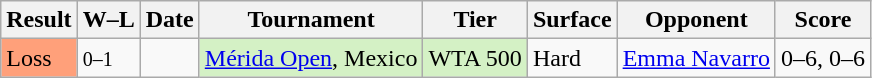<table class="sortable wikitable">
<tr>
<th>Result</th>
<th class=unsortable>W–L</th>
<th>Date</th>
<th>Tournament</th>
<th>Tier</th>
<th>Surface</th>
<th>Opponent</th>
<th class=unsortable>Score</th>
</tr>
<tr>
<td bgcolor=FFA07A>Loss</td>
<td><small>0–1</small></td>
<td><a href='#'></a></td>
<td style=background:#d4f1c5><a href='#'>Mérida Open</a>, Mexico</td>
<td style=background:#d4f1c5>WTA 500</td>
<td>Hard</td>
<td> <a href='#'>Emma Navarro</a></td>
<td>0–6, 0–6</td>
</tr>
</table>
